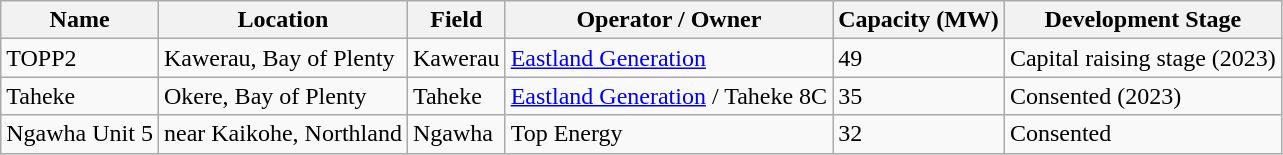<table class="wikitable sortable" border="1">
<tr>
<th>Name</th>
<th>Location</th>
<th>Field</th>
<th>Operator / Owner</th>
<th>Capacity (MW)</th>
<th>Development Stage</th>
</tr>
<tr>
<td>TOPP2</td>
<td>Kawerau, Bay of Plenty</td>
<td>Kawerau</td>
<td><a href='#'>Eastland Generation</a></td>
<td>49</td>
<td>Capital raising stage (2023)</td>
</tr>
<tr>
<td>Taheke</td>
<td>Okere, Bay of Plenty</td>
<td>Taheke</td>
<td><a href='#'>Eastland Generation</a> / Taheke 8C</td>
<td>35</td>
<td>Consented (2023)</td>
</tr>
<tr>
<td>Ngawha Unit 5</td>
<td>near Kaikohe, Northland</td>
<td>Ngawha</td>
<td>Top Energy</td>
<td>32</td>
<td>Consented</td>
</tr>
</table>
